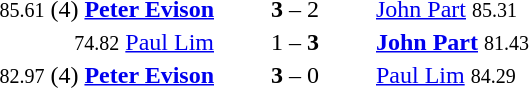<table style="text-align:center">
<tr>
<th width=223></th>
<th width=100></th>
<th width=223></th>
</tr>
<tr>
<td align=right><small>85.61</small> (4) <strong><a href='#'>Peter Evison</a></strong> </td>
<td><strong>3</strong> – 2</td>
<td align=left> <a href='#'>John Part</a> <small>85.31</small></td>
</tr>
<tr>
<td align=right><small>74.82</small> <a href='#'>Paul Lim</a> </td>
<td>1 – <strong>3</strong></td>
<td align=left> <strong><a href='#'>John Part</a></strong> <small>81.43</small></td>
</tr>
<tr>
<td align=right><small>82.97</small> (4) <strong><a href='#'>Peter Evison</a></strong> </td>
<td><strong>3</strong> – 0</td>
<td align=left> <a href='#'>Paul Lim</a> <small>84.29</small></td>
</tr>
</table>
